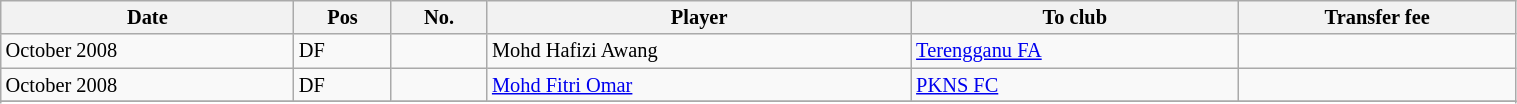<table class="wikitable sortable" style="width:80%; text-align:centre; font-size:85%; text-align:left;">
<tr>
<th style="background:; color:;"><strong>Date</strong></th>
<th style="background:; color:;"><strong>Pos</strong></th>
<th style="background:; color:;"><strong>No.</strong></th>
<th style="background:; color:;"><strong>Player</strong></th>
<th style="background:; color:;"><strong>To club</strong></th>
<th style="background:; color:;"><strong>Transfer fee</strong></th>
</tr>
<tr>
<td>October 2008</td>
<td>DF</td>
<td></td>
<td> Mohd Hafizi Awang</td>
<td> <a href='#'>Terengganu FA</a></td>
<td></td>
</tr>
<tr>
<td>October 2008</td>
<td>DF</td>
<td></td>
<td> <a href='#'>Mohd Fitri Omar</a></td>
<td> <a href='#'>PKNS FC</a></td>
<td></td>
</tr>
<tr>
</tr>
<tr>
</tr>
</table>
